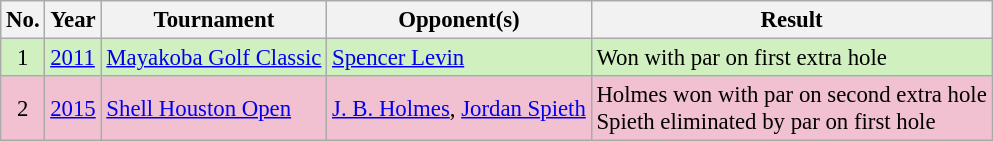<table class="wikitable" style="font-size:95%;">
<tr>
<th>No.</th>
<th>Year</th>
<th>Tournament</th>
<th>Opponent(s)</th>
<th>Result</th>
</tr>
<tr style="background:#D0F0C0;">
<td align=center>1</td>
<td><a href='#'>2011</a></td>
<td><a href='#'>Mayakoba Golf Classic</a></td>
<td> <a href='#'>Spencer Levin</a></td>
<td>Won with par on first extra hole</td>
</tr>
<tr style="background:#F2C1D1;">
<td align=center>2</td>
<td><a href='#'>2015</a></td>
<td><a href='#'>Shell Houston Open</a></td>
<td> <a href='#'>J. B. Holmes</a>,  <a href='#'>Jordan Spieth</a></td>
<td>Holmes won with par on second extra hole<br>Spieth eliminated by par on first hole</td>
</tr>
</table>
